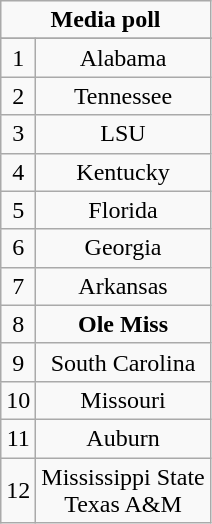<table class="wikitable">
<tr align="center">
<td align="center" Colspan="3"><strong>Media poll</strong></td>
</tr>
<tr align="center">
</tr>
<tr align="center">
<td>1</td>
<td>Alabama</td>
</tr>
<tr align="center">
<td>2</td>
<td>Tennessee</td>
</tr>
<tr align="center">
<td>3</td>
<td>LSU</td>
</tr>
<tr align="center">
<td>4</td>
<td>Kentucky</td>
</tr>
<tr align="center">
<td>5</td>
<td>Florida</td>
</tr>
<tr align="center">
<td>6</td>
<td>Georgia</td>
</tr>
<tr align="center">
<td>7</td>
<td>Arkansas</td>
</tr>
<tr align="center">
<td>8</td>
<td><strong>Ole Miss</strong></td>
</tr>
<tr align="center">
<td>9</td>
<td>South Carolina</td>
</tr>
<tr align="center">
<td>10</td>
<td>Missouri</td>
</tr>
<tr align="center">
<td>11</td>
<td>Auburn</td>
</tr>
<tr align="center">
<td>12</td>
<td>Mississippi State<br>Texas A&M</td>
</tr>
</table>
